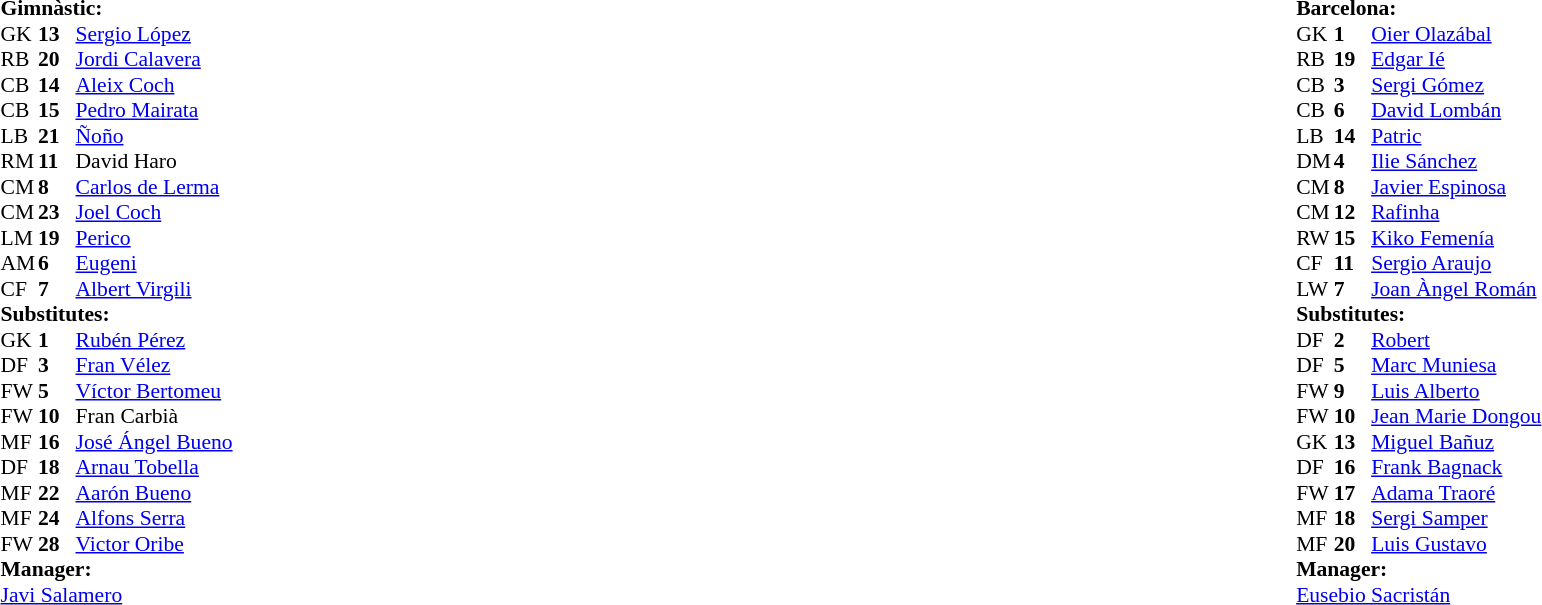<table width="100%">
<tr>
<td valign="top" width="50%"><br><table style="font-size: 90%" cellspacing="0" cellpadding="0">
<tr>
<td colspan="4"><strong>Gimnàstic:</strong></td>
</tr>
<tr>
<th width=25></th>
<th width=25></th>
</tr>
<tr>
<td>GK</td>
<td><strong>13</strong></td>
<td> <a href='#'>Sergio López</a></td>
</tr>
<tr>
<td>RB</td>
<td><strong>20</strong></td>
<td> <a href='#'>Jordi Calavera</a></td>
<td></td>
<td></td>
</tr>
<tr>
<td>CB</td>
<td><strong>14</strong></td>
<td> <a href='#'>Aleix Coch</a></td>
</tr>
<tr>
<td>CB</td>
<td><strong>15</strong></td>
<td> <a href='#'>Pedro Mairata</a></td>
</tr>
<tr>
<td>LB</td>
<td><strong>21</strong></td>
<td> <a href='#'>Ñoño</a></td>
<td></td>
<td></td>
</tr>
<tr>
<td>RM</td>
<td><strong>11</strong></td>
<td> David Haro</td>
<td></td>
<td></td>
</tr>
<tr>
<td>CM</td>
<td><strong>8</strong></td>
<td> <a href='#'>Carlos de Lerma</a></td>
<td></td>
<td></td>
</tr>
<tr>
<td>CM</td>
<td><strong>23</strong></td>
<td> <a href='#'>Joel Coch</a></td>
<td></td>
<td></td>
</tr>
<tr>
<td>LM</td>
<td><strong>19</strong></td>
<td> <a href='#'>Perico</a></td>
<td></td>
<td></td>
</tr>
<tr>
<td>AM</td>
<td><strong>6</strong></td>
<td> <a href='#'>Eugeni</a></td>
</tr>
<tr>
<td>CF</td>
<td><strong>7</strong></td>
<td> <a href='#'>Albert Virgili</a></td>
</tr>
<tr>
<td colspan=3><strong>Substitutes:</strong></td>
</tr>
<tr>
<td>GK</td>
<td><strong>1</strong></td>
<td> <a href='#'>Rubén Pérez</a></td>
</tr>
<tr>
<td>DF</td>
<td><strong>3</strong></td>
<td> <a href='#'>Fran Vélez</a></td>
<td></td>
<td></td>
</tr>
<tr>
<td>FW</td>
<td><strong>5</strong></td>
<td> <a href='#'>Víctor Bertomeu</a></td>
</tr>
<tr>
<td>FW</td>
<td><strong>10</strong></td>
<td> Fran Carbià</td>
<td></td>
<td></td>
</tr>
<tr>
<td>MF</td>
<td><strong>16</strong></td>
<td> <a href='#'>José Ángel Bueno</a></td>
<td></td>
<td></td>
</tr>
<tr>
<td>DF</td>
<td><strong>18</strong></td>
<td> <a href='#'>Arnau Tobella</a></td>
<td></td>
<td></td>
</tr>
<tr>
<td>MF</td>
<td><strong>22</strong></td>
<td> <a href='#'>Aarón Bueno</a></td>
<td></td>
<td></td>
</tr>
<tr>
<td>MF</td>
<td><strong>24</strong></td>
<td> <a href='#'>Alfons Serra</a></td>
<td></td>
<td></td>
</tr>
<tr>
<td>FW</td>
<td><strong>28</strong></td>
<td> <a href='#'>Victor Oribe</a></td>
<td></td>
<td></td>
</tr>
<tr>
<td colspan=3><strong>Manager:</strong></td>
</tr>
<tr>
<td colspan=4> <a href='#'>Javi Salamero</a></td>
</tr>
</table>
</td>
<td valign="top"></td>
<td valign="top" width="50%"><br><table style="font-size: 90%" cellspacing="0" cellpadding="0" align=center>
<tr>
<td colspan="4"><strong>Barcelona:</strong></td>
</tr>
<tr>
<th width=25></th>
<th width=25></th>
</tr>
<tr>
<td>GK</td>
<td><strong>1</strong></td>
<td> <a href='#'>Oier Olazábal</a></td>
</tr>
<tr>
<td>RB</td>
<td><strong>19</strong></td>
<td> <a href='#'>Edgar Ié</a></td>
<td></td>
<td></td>
</tr>
<tr>
<td>CB</td>
<td><strong>3</strong></td>
<td> <a href='#'>Sergi Gómez</a></td>
</tr>
<tr>
<td>CB</td>
<td><strong>6</strong></td>
<td> <a href='#'>David Lombán</a></td>
</tr>
<tr>
<td>LB</td>
<td><strong>14</strong></td>
<td> <a href='#'>Patric</a></td>
</tr>
<tr>
<td>DM</td>
<td><strong>4</strong></td>
<td> <a href='#'>Ilie Sánchez</a></td>
</tr>
<tr>
<td>CM</td>
<td><strong>8</strong></td>
<td> <a href='#'>Javier Espinosa</a></td>
<td></td>
<td></td>
</tr>
<tr>
<td>CM</td>
<td><strong>12</strong></td>
<td> <a href='#'>Rafinha</a></td>
<td></td>
<td></td>
</tr>
<tr>
<td>RW</td>
<td><strong>15</strong></td>
<td> <a href='#'>Kiko Femenía</a></td>
<td></td>
<td></td>
</tr>
<tr>
<td>CF</td>
<td><strong>11</strong></td>
<td> <a href='#'>Sergio Araujo</a></td>
<td></td>
<td></td>
</tr>
<tr>
<td>LW</td>
<td><strong>7</strong></td>
<td> <a href='#'>Joan Àngel Román</a></td>
<td></td>
<td></td>
</tr>
<tr>
<td colspan=3><strong>Substitutes:</strong></td>
</tr>
<tr>
<td>DF</td>
<td><strong>2</strong></td>
<td> <a href='#'>Robert</a></td>
</tr>
<tr>
<td>DF</td>
<td><strong>5</strong></td>
<td> <a href='#'>Marc Muniesa</a></td>
</tr>
<tr>
<td>FW</td>
<td><strong>9</strong></td>
<td> <a href='#'>Luis Alberto</a></td>
<td></td>
<td></td>
</tr>
<tr>
<td>FW</td>
<td><strong>10</strong></td>
<td> <a href='#'>Jean Marie Dongou</a></td>
<td></td>
<td></td>
</tr>
<tr>
<td>GK</td>
<td><strong>13</strong></td>
<td> <a href='#'>Miguel Bañuz</a></td>
</tr>
<tr>
<td>DF</td>
<td><strong>16</strong></td>
<td> <a href='#'>Frank Bagnack</a></td>
<td></td>
<td></td>
</tr>
<tr>
<td>FW</td>
<td><strong>17</strong></td>
<td> <a href='#'>Adama Traoré</a></td>
<td></td>
<td></td>
</tr>
<tr>
<td>MF</td>
<td><strong>18</strong></td>
<td> <a href='#'>Sergi Samper</a></td>
<td></td>
<td></td>
</tr>
<tr>
<td>MF</td>
<td><strong>20</strong></td>
<td> <a href='#'>Luis Gustavo</a></td>
<td></td>
<td></td>
</tr>
<tr>
<td colspan=3><strong>Manager:</strong></td>
</tr>
<tr>
<td colspan=4> <a href='#'>Eusebio Sacristán</a></td>
</tr>
<tr>
</tr>
</table>
</td>
</tr>
</table>
